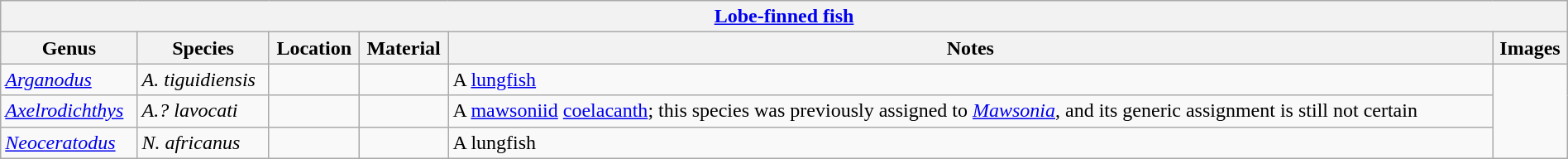<table class="wikitable" align="center" width="100%">
<tr>
<th colspan="6" align="center"><a href='#'>Lobe-finned fish</a></th>
</tr>
<tr>
<th>Genus</th>
<th>Species</th>
<th>Location</th>
<th>Material</th>
<th>Notes</th>
<th>Images</th>
</tr>
<tr>
<td><em><a href='#'>Arganodus</a></em></td>
<td><em>A. tiguidiensis</em></td>
<td></td>
<td></td>
<td>A <a href='#'>lungfish</a></td>
<td rowspan="98"><br>
</td>
</tr>
<tr>
<td><em><a href='#'>Axelrodichthys</a></em></td>
<td><em>A.? lavocati</em></td>
<td></td>
<td></td>
<td>A <a href='#'>mawsoniid</a> <a href='#'>coelacanth</a>; this species was previously assigned to <em><a href='#'>Mawsonia</a></em>, and its generic assignment is still not certain</td>
</tr>
<tr>
<td><em><a href='#'>Neoceratodus</a></em></td>
<td><em>N. africanus</em></td>
<td></td>
<td></td>
<td>A lungfish</td>
</tr>
</table>
